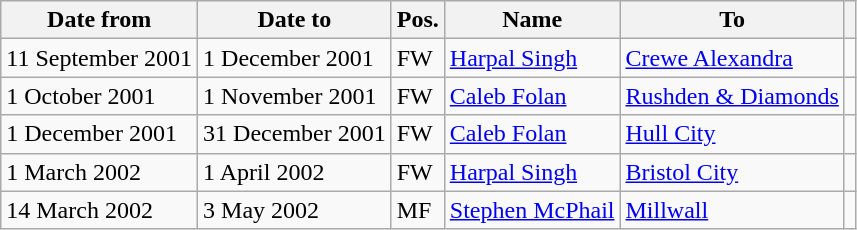<table class="wikitable">
<tr>
<th>Date from</th>
<th>Date to</th>
<th>Pos.</th>
<th>Name</th>
<th>To</th>
<th></th>
</tr>
<tr>
<td>11 September 2001</td>
<td>1 December 2001</td>
<td>FW</td>
<td> <a href='#'>Harpal Singh</a></td>
<td> <a href='#'>Crewe Alexandra</a></td>
<td></td>
</tr>
<tr>
<td>1 October 2001</td>
<td>1 November 2001</td>
<td>FW</td>
<td> <a href='#'>Caleb Folan</a></td>
<td> <a href='#'>Rushden & Diamonds</a></td>
<td></td>
</tr>
<tr>
<td>1 December 2001</td>
<td>31 December 2001</td>
<td>FW</td>
<td> <a href='#'>Caleb Folan</a></td>
<td> <a href='#'>Hull City</a></td>
<td></td>
</tr>
<tr>
<td>1 March 2002</td>
<td>1 April 2002</td>
<td>FW</td>
<td> <a href='#'>Harpal Singh</a></td>
<td> <a href='#'>Bristol City</a></td>
<td></td>
</tr>
<tr>
<td>14 March 2002</td>
<td>3 May 2002</td>
<td>MF</td>
<td> <a href='#'>Stephen McPhail</a></td>
<td> <a href='#'>Millwall</a></td>
<td></td>
</tr>
</table>
